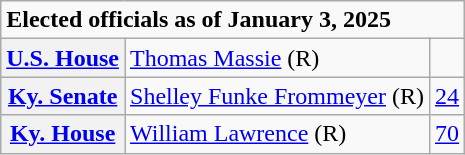<table class=wikitable>
<tr>
<td colspan="3"><strong>Elected officials as of January 3, 2025</strong></td>
</tr>
<tr>
<th scope=row><a href='#'>U.S. House</a></th>
<td><a href='#'>Thomas Massie</a> (R)</td>
<td></td>
</tr>
<tr>
<th scope=row><a href='#'>Ky. Senate</a></th>
<td><a href='#'>Shelley Funke Frommeyer</a> (R)</td>
<td><a href='#'>24</a></td>
</tr>
<tr>
<th scope=row><a href='#'>Ky. House</a></th>
<td><a href='#'>William Lawrence</a> (R)</td>
<td><a href='#'>70</a></td>
</tr>
</table>
